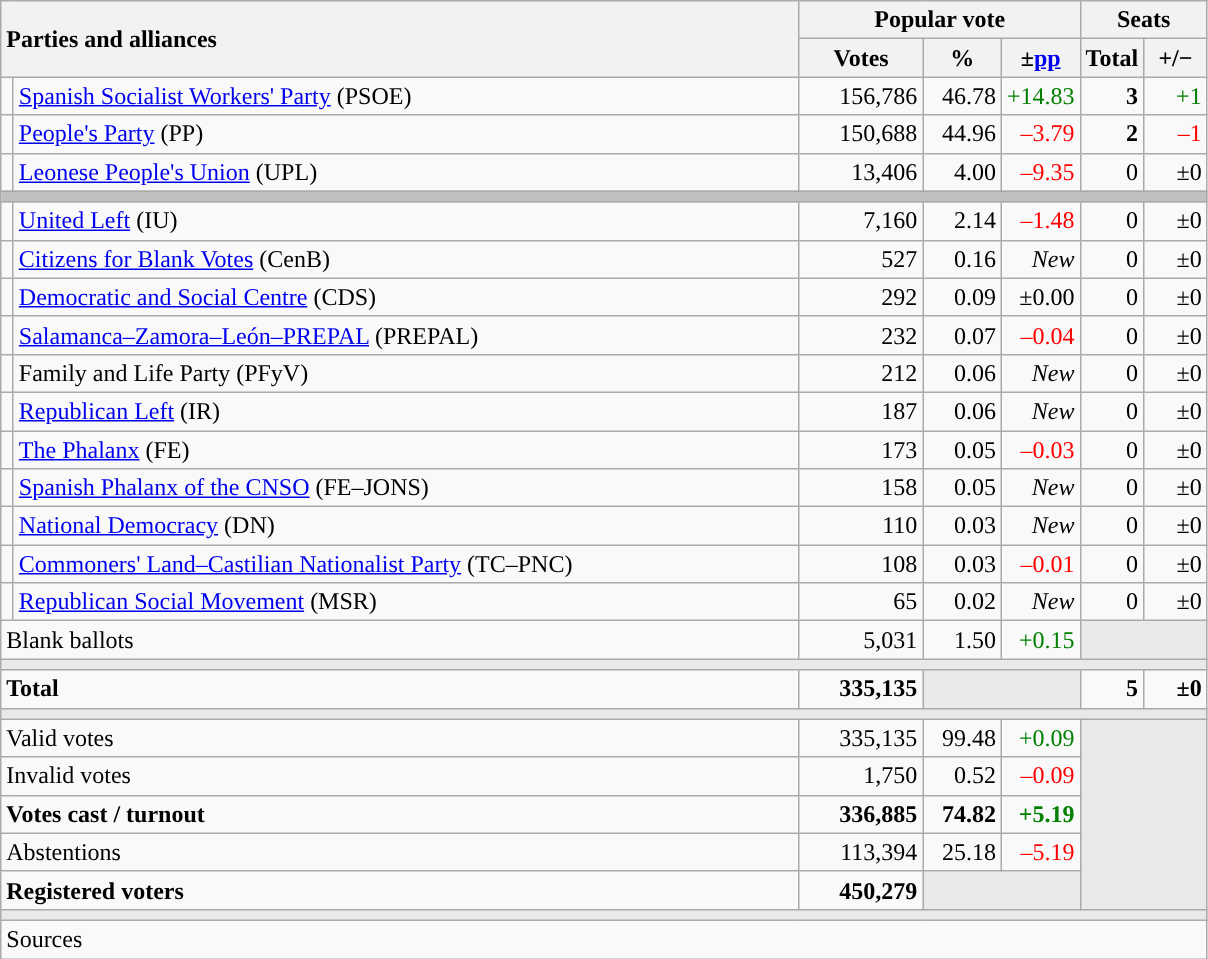<table class="wikitable" style="text-align:right;">
<tr>
<th style="text-align:left;" rowspan="2" colspan="2" width="525">Parties and alliances</th>
<th colspan="3">Popular vote</th>
<th colspan="2">Seats</th>
</tr>
<tr>
<th width="75">Votes</th>
<th width="45">%</th>
<th width="45">±<a href='#'>pp</a></th>
<th width="35">Total</th>
<th width="35">+/−</th>
</tr>
<tr>
<td width="1" style="color:inherit;background:"></td>
<td align="left"><a href='#'>Spanish Socialist Workers' Party</a> (PSOE)</td>
<td>156,786</td>
<td>46.78</td>
<td style="color:green;">+14.83</td>
<td><strong>3</strong></td>
<td style="color:green;">+1</td>
</tr>
<tr>
<td style="color:inherit;background:"></td>
<td align="left"><a href='#'>People's Party</a> (PP)</td>
<td>150,688</td>
<td>44.96</td>
<td style="color:red;">–3.79</td>
<td><strong>2</strong></td>
<td style="color:red;">–1</td>
</tr>
<tr>
<td style="color:inherit;background:"></td>
<td align="left"><a href='#'>Leonese People's Union</a> (UPL)</td>
<td>13,406</td>
<td>4.00</td>
<td style="color:red;">–9.35</td>
<td>0</td>
<td>±0</td>
</tr>
<tr>
<td colspan="7" bgcolor="#C0C0C0"></td>
</tr>
<tr>
<td style="color:inherit;background:"></td>
<td align="left"><a href='#'>United Left</a> (IU)</td>
<td>7,160</td>
<td>2.14</td>
<td style="color:red;">–1.48</td>
<td>0</td>
<td>±0</td>
</tr>
<tr>
<td style="color:inherit;background:"></td>
<td align="left"><a href='#'>Citizens for Blank Votes</a> (CenB)</td>
<td>527</td>
<td>0.16</td>
<td><em>New</em></td>
<td>0</td>
<td>±0</td>
</tr>
<tr>
<td style="color:inherit;background:"></td>
<td align="left"><a href='#'>Democratic and Social Centre</a> (CDS)</td>
<td>292</td>
<td>0.09</td>
<td>±0.00</td>
<td>0</td>
<td>±0</td>
</tr>
<tr>
<td style="color:inherit;background:"></td>
<td align="left"><a href='#'>Salamanca–Zamora–León–PREPAL</a> (PREPAL)</td>
<td>232</td>
<td>0.07</td>
<td style="color:red;">–0.04</td>
<td>0</td>
<td>±0</td>
</tr>
<tr>
<td style="color:inherit;background:"></td>
<td align="left">Family and Life Party (PFyV)</td>
<td>212</td>
<td>0.06</td>
<td><em>New</em></td>
<td>0</td>
<td>±0</td>
</tr>
<tr>
<td style="color:inherit;background:"></td>
<td align="left"><a href='#'>Republican Left</a> (IR)</td>
<td>187</td>
<td>0.06</td>
<td><em>New</em></td>
<td>0</td>
<td>±0</td>
</tr>
<tr>
<td style="color:inherit;background:"></td>
<td align="left"><a href='#'>The Phalanx</a> (FE)</td>
<td>173</td>
<td>0.05</td>
<td style="color:red;">–0.03</td>
<td>0</td>
<td>±0</td>
</tr>
<tr>
<td style="color:inherit;background:"></td>
<td align="left"><a href='#'>Spanish Phalanx of the CNSO</a> (FE–JONS)</td>
<td>158</td>
<td>0.05</td>
<td><em>New</em></td>
<td>0</td>
<td>±0</td>
</tr>
<tr>
<td style="color:inherit;background:"></td>
<td align="left"><a href='#'>National Democracy</a> (DN)</td>
<td>110</td>
<td>0.03</td>
<td><em>New</em></td>
<td>0</td>
<td>±0</td>
</tr>
<tr>
<td style="color:inherit;background:"></td>
<td align="left"><a href='#'>Commoners' Land–Castilian Nationalist Party</a> (TC–PNC)</td>
<td>108</td>
<td>0.03</td>
<td style="color:red;">–0.01</td>
<td>0</td>
<td>±0</td>
</tr>
<tr>
<td style="color:inherit;background:"></td>
<td align="left"><a href='#'>Republican Social Movement</a> (MSR)</td>
<td>65</td>
<td>0.02</td>
<td><em>New</em></td>
<td>0</td>
<td>±0</td>
</tr>
<tr>
<td align="left" colspan="2">Blank ballots</td>
<td>5,031</td>
<td>1.50</td>
<td style="color:green;">+0.15</td>
<td bgcolor="#E9E9E9" colspan="2"></td>
</tr>
<tr>
<td colspan="7" bgcolor="#E9E9E9"></td>
</tr>
<tr style="font-weight:bold;">
<td align="left" colspan="2">Total</td>
<td>335,135</td>
<td bgcolor="#E9E9E9" colspan="2"></td>
<td>5</td>
<td>±0</td>
</tr>
<tr>
<td colspan="7" bgcolor="#E9E9E9"></td>
</tr>
<tr>
<td align="left" colspan="2">Valid votes</td>
<td>335,135</td>
<td>99.48</td>
<td style="color:green;">+0.09</td>
<td bgcolor="#E9E9E9" colspan="2" rowspan="5"></td>
</tr>
<tr>
<td align="left" colspan="2">Invalid votes</td>
<td>1,750</td>
<td>0.52</td>
<td style="color:red;">–0.09</td>
</tr>
<tr style="font-weight:bold;">
<td align="left" colspan="2">Votes cast / turnout</td>
<td>336,885</td>
<td>74.82</td>
<td style="color:green;">+5.19</td>
</tr>
<tr>
<td align="left" colspan="2">Abstentions</td>
<td>113,394</td>
<td>25.18</td>
<td style="color:red;">–5.19</td>
</tr>
<tr style="font-weight:bold;">
<td align="left" colspan="2">Registered voters</td>
<td>450,279</td>
<td bgcolor="#E9E9E9" colspan="2"></td>
</tr>
<tr>
<td colspan="7" bgcolor="#E9E9E9"></td>
</tr>
<tr>
<td align="left" colspan="7">Sources</td>
</tr>
</table>
